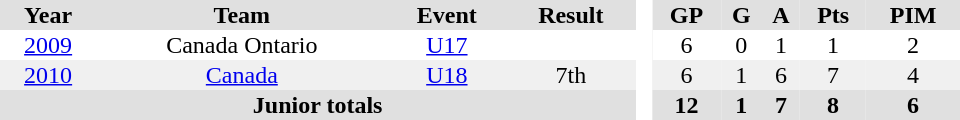<table border="0" cellpadding="1" cellspacing="0" style="text-align:center; width:40em">
<tr ALIGN="centre" bgcolor="#e0e0e0">
<th>Year</th>
<th>Team</th>
<th>Event</th>
<th>Result</th>
<th rowspan="99" bgcolor="#ffffff"> </th>
<th>GP</th>
<th>G</th>
<th>A</th>
<th>Pts</th>
<th>PIM</th>
</tr>
<tr ALIGN="centre">
<td><a href='#'>2009</a></td>
<td>Canada Ontario</td>
<td><a href='#'>U17</a></td>
<td></td>
<td>6</td>
<td>0</td>
<td>1</td>
<td>1</td>
<td>2</td>
</tr>
<tr ALIGN="centre" bgcolor="#f0f0f0">
<td><a href='#'>2010</a></td>
<td><a href='#'>Canada</a></td>
<td><a href='#'>U18</a></td>
<td>7th</td>
<td>6</td>
<td>1</td>
<td>6</td>
<td>7</td>
<td>4</td>
</tr>
<tr bgcolor="#e0e0e0">
<th colspan="4">Junior totals</th>
<th>12</th>
<th>1</th>
<th>7</th>
<th>8</th>
<th>6</th>
</tr>
</table>
